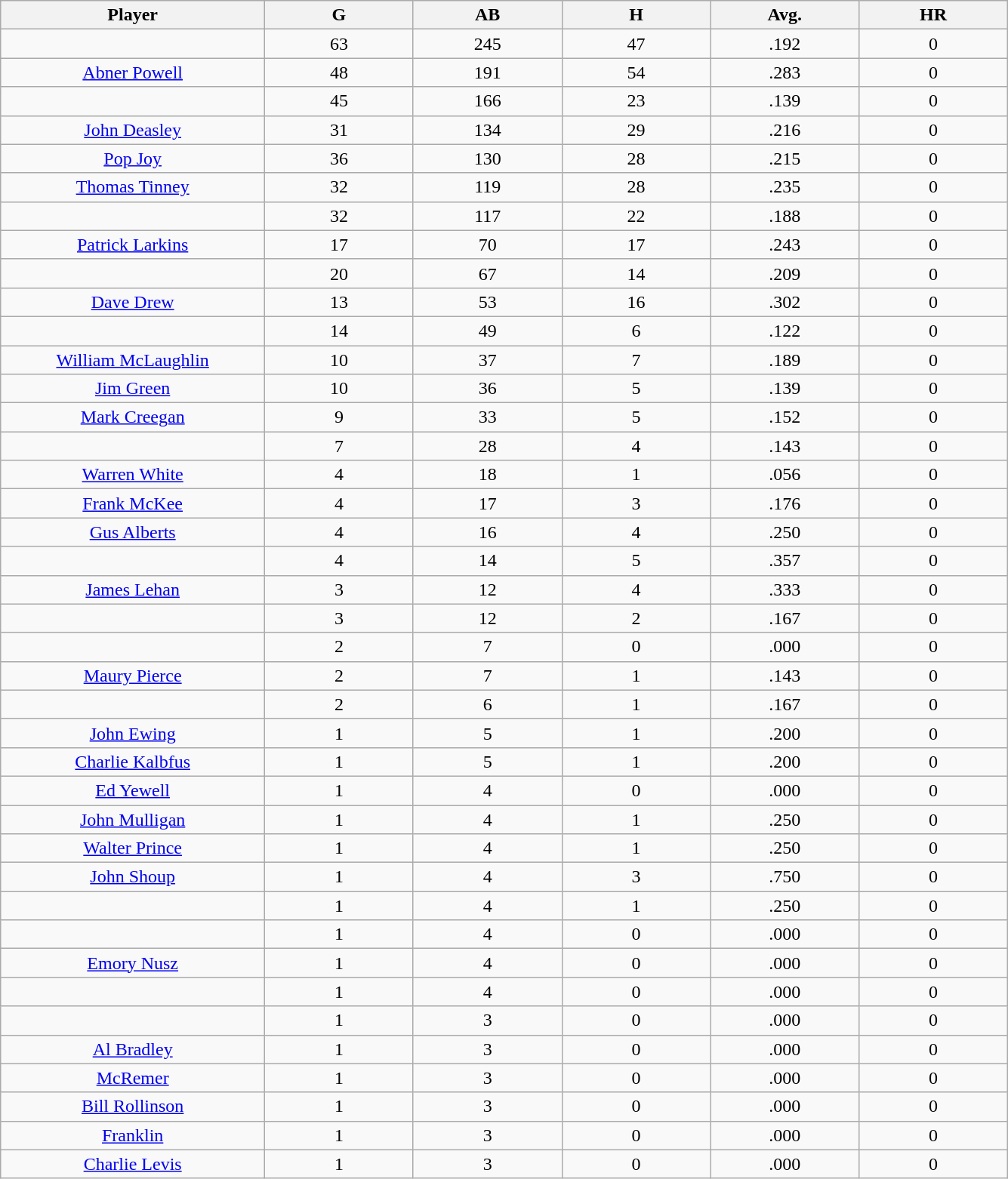<table class="wikitable sortable">
<tr>
<th bgcolor="#DDDDFF" width="16%">Player</th>
<th bgcolor="#DDDDFF" width="9%">G</th>
<th bgcolor="#DDDDFF" width="9%">AB</th>
<th bgcolor="#DDDDFF" width="9%">H</th>
<th bgcolor="#DDDDFF" width="9%">Avg.</th>
<th bgcolor="#DDDDFF" width="9%">HR</th>
</tr>
<tr align="center">
<td></td>
<td>63</td>
<td>245</td>
<td>47</td>
<td>.192</td>
<td>0</td>
</tr>
<tr align="center">
<td><a href='#'>Abner Powell</a></td>
<td>48</td>
<td>191</td>
<td>54</td>
<td>.283</td>
<td>0</td>
</tr>
<tr align=center>
<td></td>
<td>45</td>
<td>166</td>
<td>23</td>
<td>.139</td>
<td>0</td>
</tr>
<tr align="center">
<td><a href='#'>John Deasley</a></td>
<td>31</td>
<td>134</td>
<td>29</td>
<td>.216</td>
<td>0</td>
</tr>
<tr align=center>
<td><a href='#'>Pop Joy</a></td>
<td>36</td>
<td>130</td>
<td>28</td>
<td>.215</td>
<td>0</td>
</tr>
<tr align=center>
<td><a href='#'>Thomas Tinney</a></td>
<td>32</td>
<td>119</td>
<td>28</td>
<td>.235</td>
<td>0</td>
</tr>
<tr align="center">
<td></td>
<td>32</td>
<td>117</td>
<td>22</td>
<td>.188</td>
<td>0</td>
</tr>
<tr align="center">
<td><a href='#'>Patrick Larkins</a></td>
<td>17</td>
<td>70</td>
<td>17</td>
<td>.243</td>
<td>0</td>
</tr>
<tr align=center>
<td></td>
<td>20</td>
<td>67</td>
<td>14</td>
<td>.209</td>
<td>0</td>
</tr>
<tr align="center">
<td><a href='#'>Dave Drew</a></td>
<td>13</td>
<td>53</td>
<td>16</td>
<td>.302</td>
<td>0</td>
</tr>
<tr align=center>
<td></td>
<td>14</td>
<td>49</td>
<td>6</td>
<td>.122</td>
<td>0</td>
</tr>
<tr align="center">
<td><a href='#'>William McLaughlin</a></td>
<td>10</td>
<td>37</td>
<td>7</td>
<td>.189</td>
<td>0</td>
</tr>
<tr align=center>
<td><a href='#'>Jim Green</a></td>
<td>10</td>
<td>36</td>
<td>5</td>
<td>.139</td>
<td>0</td>
</tr>
<tr align=center>
<td><a href='#'>Mark Creegan</a></td>
<td>9</td>
<td>33</td>
<td>5</td>
<td>.152</td>
<td>0</td>
</tr>
<tr align=center>
<td></td>
<td>7</td>
<td>28</td>
<td>4</td>
<td>.143</td>
<td>0</td>
</tr>
<tr align="center">
<td><a href='#'>Warren White</a></td>
<td>4</td>
<td>18</td>
<td>1</td>
<td>.056</td>
<td>0</td>
</tr>
<tr align=center>
<td><a href='#'>Frank McKee</a></td>
<td>4</td>
<td>17</td>
<td>3</td>
<td>.176</td>
<td>0</td>
</tr>
<tr align=center>
<td><a href='#'>Gus Alberts</a></td>
<td>4</td>
<td>16</td>
<td>4</td>
<td>.250</td>
<td>0</td>
</tr>
<tr align=center>
<td></td>
<td>4</td>
<td>14</td>
<td>5</td>
<td>.357</td>
<td>0</td>
</tr>
<tr align="center">
<td><a href='#'>James Lehan</a></td>
<td>3</td>
<td>12</td>
<td>4</td>
<td>.333</td>
<td>0</td>
</tr>
<tr align=center>
<td></td>
<td>3</td>
<td>12</td>
<td>2</td>
<td>.167</td>
<td>0</td>
</tr>
<tr align="center">
<td></td>
<td>2</td>
<td>7</td>
<td>0</td>
<td>.000</td>
<td>0</td>
</tr>
<tr align="center">
<td><a href='#'>Maury Pierce</a></td>
<td>2</td>
<td>7</td>
<td>1</td>
<td>.143</td>
<td>0</td>
</tr>
<tr align=center>
<td></td>
<td>2</td>
<td>6</td>
<td>1</td>
<td>.167</td>
<td>0</td>
</tr>
<tr align="center">
<td><a href='#'>John Ewing</a></td>
<td>1</td>
<td>5</td>
<td>1</td>
<td>.200</td>
<td>0</td>
</tr>
<tr align=center>
<td><a href='#'>Charlie Kalbfus</a></td>
<td>1</td>
<td>5</td>
<td>1</td>
<td>.200</td>
<td>0</td>
</tr>
<tr align=center>
<td><a href='#'>Ed Yewell</a></td>
<td>1</td>
<td>4</td>
<td>0</td>
<td>.000</td>
<td>0</td>
</tr>
<tr align=center>
<td><a href='#'>John Mulligan</a></td>
<td>1</td>
<td>4</td>
<td>1</td>
<td>.250</td>
<td>0</td>
</tr>
<tr align=center>
<td><a href='#'>Walter Prince</a></td>
<td>1</td>
<td>4</td>
<td>1</td>
<td>.250</td>
<td>0</td>
</tr>
<tr align=center>
<td><a href='#'>John Shoup</a></td>
<td>1</td>
<td>4</td>
<td>3</td>
<td>.750</td>
<td>0</td>
</tr>
<tr align=center>
<td></td>
<td>1</td>
<td>4</td>
<td>1</td>
<td>.250</td>
<td>0</td>
</tr>
<tr align="center">
<td></td>
<td>1</td>
<td>4</td>
<td>0</td>
<td>.000</td>
<td>0</td>
</tr>
<tr align="center">
<td><a href='#'>Emory Nusz</a></td>
<td>1</td>
<td>4</td>
<td>0</td>
<td>.000</td>
<td>0</td>
</tr>
<tr align=center>
<td></td>
<td>1</td>
<td>4</td>
<td>0</td>
<td>.000</td>
<td>0</td>
</tr>
<tr align="center">
<td></td>
<td>1</td>
<td>3</td>
<td>0</td>
<td>.000</td>
<td>0</td>
</tr>
<tr align="center">
<td><a href='#'>Al Bradley</a></td>
<td>1</td>
<td>3</td>
<td>0</td>
<td>.000</td>
<td>0</td>
</tr>
<tr align=center>
<td><a href='#'>McRemer</a></td>
<td>1</td>
<td>3</td>
<td>0</td>
<td>.000</td>
<td>0</td>
</tr>
<tr align=center>
<td><a href='#'>Bill Rollinson</a></td>
<td>1</td>
<td>3</td>
<td>0</td>
<td>.000</td>
<td>0</td>
</tr>
<tr align=center>
<td><a href='#'>Franklin</a></td>
<td>1</td>
<td>3</td>
<td>0</td>
<td>.000</td>
<td>0</td>
</tr>
<tr align=center>
<td><a href='#'>Charlie Levis</a></td>
<td>1</td>
<td>3</td>
<td>0</td>
<td>.000</td>
<td>0</td>
</tr>
</table>
